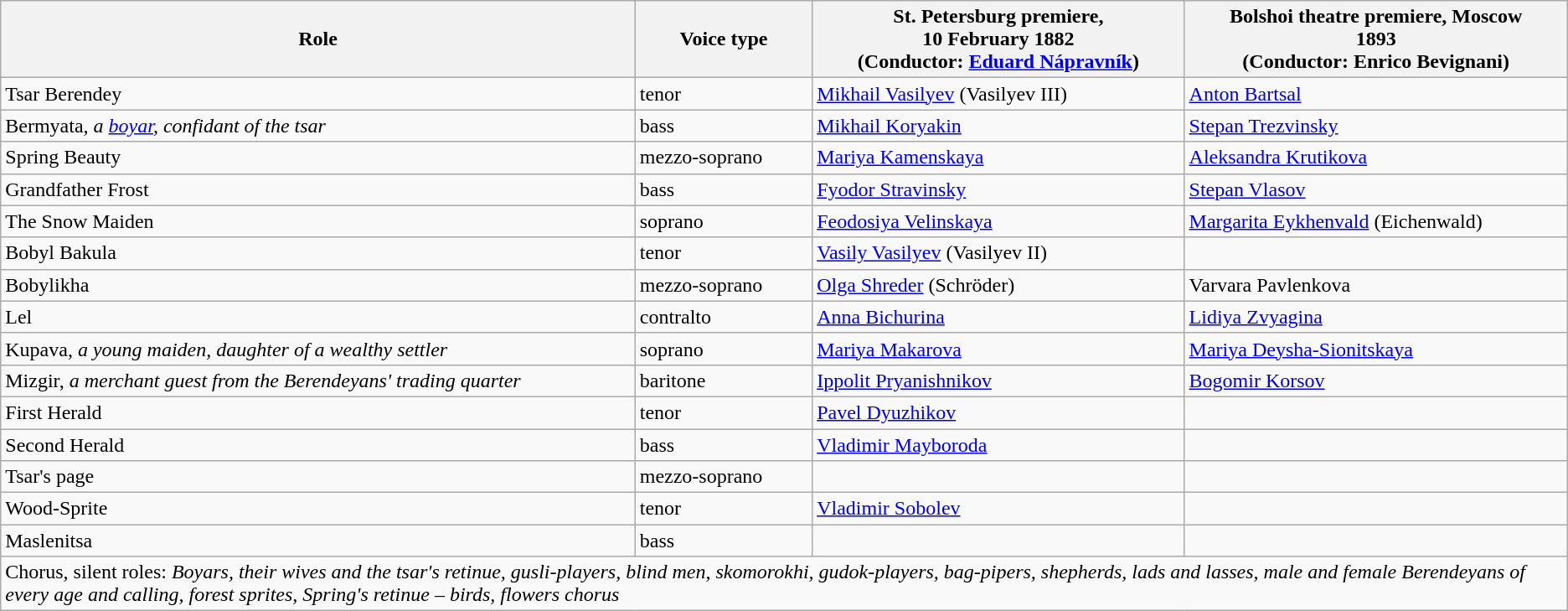<table class="wikitable" border="1">
<tr>
<th>Role</th>
<th>Voice type</th>
<th>St. Petersburg premiere,<br>10 February 1882<br>(Conductor: <a href='#'>Eduard Nápravník</a>)</th>
<th>Bolshoi theatre premiere, Moscow<br>1893<br>(Conductor: Enrico Bevignani)</th>
</tr>
<tr>
<td>Tsar Berendey</td>
<td>tenor</td>
<td><a href='#'>Mikhail Vasilyev</a> (Vasilyev III)</td>
<td><a href='#'>Anton Bartsal</a></td>
</tr>
<tr>
<td>Bermyata, <em>a <a href='#'>boyar</a>, confidant of the tsar</em></td>
<td>bass</td>
<td><a href='#'>Mikhail Koryakin</a></td>
<td><a href='#'>Stepan Trezvinsky</a></td>
</tr>
<tr>
<td>Spring Beauty</td>
<td>mezzo-soprano</td>
<td><a href='#'>Mariya Kamenskaya</a></td>
<td><a href='#'>Aleksandra Krutikova</a></td>
</tr>
<tr>
<td>Grandfather Frost</td>
<td>bass</td>
<td><a href='#'>Fyodor Stravinsky</a></td>
<td><a href='#'>Stepan Vlasov</a></td>
</tr>
<tr>
<td>The Snow Maiden</td>
<td>soprano</td>
<td><a href='#'>Feodosiya Velinskaya</a></td>
<td><a href='#'>Margarita Eykhenvald</a> (Eichenwald)</td>
</tr>
<tr>
<td>Bobyl Bakula</td>
<td>tenor</td>
<td><a href='#'>Vasily Vasilyev</a> (Vasilyev II)</td>
<td></td>
</tr>
<tr>
<td>Bobylikha</td>
<td>mezzo-soprano</td>
<td><a href='#'>Olga Shreder</a> (Schröder)</td>
<td>Varvara Pavlenkova</td>
</tr>
<tr>
<td>Lel</td>
<td>contralto</td>
<td><a href='#'>Anna Bichurina</a></td>
<td><a href='#'>Lidiya Zvyagina</a></td>
</tr>
<tr>
<td>Kupava, <em>a young maiden, daughter of a wealthy settler</em></td>
<td>soprano</td>
<td><a href='#'>Mariya Makarova</a></td>
<td><a href='#'>Mariya Deysha-Sionitskaya</a></td>
</tr>
<tr>
<td>Mizgir, <em>a merchant guest from the Berendeyans' trading quarter</em></td>
<td>baritone</td>
<td><a href='#'>Ippolit Pryanishnikov</a></td>
<td><a href='#'>Bogomir Korsov</a></td>
</tr>
<tr>
<td>First Herald</td>
<td>tenor</td>
<td><a href='#'>Pavel Dyuzhikov</a></td>
<td></td>
</tr>
<tr>
<td>Second Herald</td>
<td>bass</td>
<td><a href='#'>Vladimir Mayboroda</a></td>
<td></td>
</tr>
<tr>
<td>Tsar's page</td>
<td>mezzo-soprano</td>
<td></td>
<td></td>
</tr>
<tr>
<td>Wood-Sprite</td>
<td>tenor</td>
<td><a href='#'>Vladimir Sobolev</a></td>
<td></td>
</tr>
<tr>
<td>Maslenitsa</td>
<td>bass</td>
<td></td>
<td></td>
</tr>
<tr>
<td colspan="4">Chorus, silent roles: <em>Boyars, their wives and the tsar's retinue, gusli-players, blind men, skomorokhi, gudok-players, bag-pipers, shepherds, lads and lasses, male and female Berendeyans of every age and calling, forest sprites, Spring's retinue – birds, flowers chorus</em></td>
</tr>
</table>
